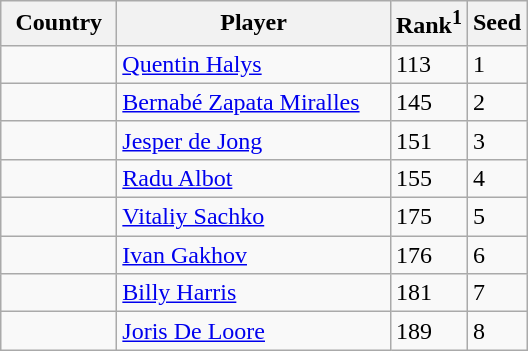<table class="sortable wikitable">
<tr>
<th width="70">Country</th>
<th width="175">Player</th>
<th>Rank<sup>1</sup></th>
<th>Seed</th>
</tr>
<tr>
<td></td>
<td><a href='#'>Quentin Halys</a></td>
<td>113</td>
<td>1</td>
</tr>
<tr>
<td></td>
<td><a href='#'>Bernabé Zapata Miralles</a></td>
<td>145</td>
<td>2</td>
</tr>
<tr>
<td></td>
<td><a href='#'>Jesper de Jong</a></td>
<td>151</td>
<td>3</td>
</tr>
<tr>
<td></td>
<td><a href='#'>Radu Albot</a></td>
<td>155</td>
<td>4</td>
</tr>
<tr>
<td></td>
<td><a href='#'>Vitaliy Sachko</a></td>
<td>175</td>
<td>5</td>
</tr>
<tr>
<td></td>
<td><a href='#'>Ivan Gakhov</a></td>
<td>176</td>
<td>6</td>
</tr>
<tr>
<td></td>
<td><a href='#'>Billy Harris</a></td>
<td>181</td>
<td>7</td>
</tr>
<tr>
<td></td>
<td><a href='#'>Joris De Loore</a></td>
<td>189</td>
<td>8</td>
</tr>
</table>
